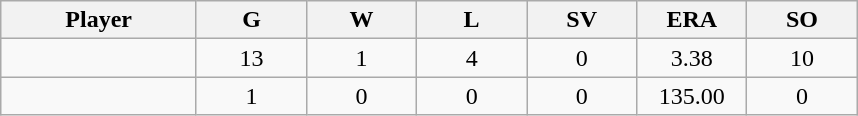<table class="wikitable sortable">
<tr>
<th bgcolor="#DDDDFF" width="16%">Player</th>
<th bgcolor="#DDDDFF" width="9%">G</th>
<th bgcolor="#DDDDFF" width="9%">W</th>
<th bgcolor="#DDDDFF" width="9%">L</th>
<th bgcolor="#DDDDFF" width="9%">SV</th>
<th bgcolor="#DDDDFF" width="9%">ERA</th>
<th bgcolor="#DDDDFF" width="9%">SO</th>
</tr>
<tr align="center">
<td></td>
<td>13</td>
<td>1</td>
<td>4</td>
<td>0</td>
<td>3.38</td>
<td>10</td>
</tr>
<tr align="center">
<td></td>
<td>1</td>
<td>0</td>
<td>0</td>
<td>0</td>
<td>135.00</td>
<td>0</td>
</tr>
</table>
